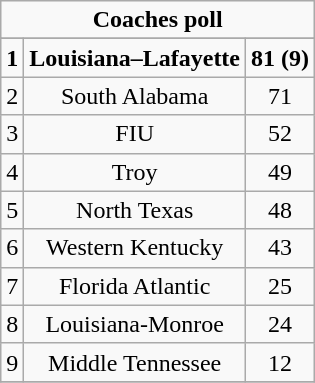<table class="wikitable">
<tr style="text-align:center;">
<td colspan="3"><strong>Coaches poll</strong></td>
</tr>
<tr style="text-align:center;">
</tr>
<tr style="text-align:center;">
<td><strong>1</strong></td>
<td><strong>Louisiana–Lafayette</strong></td>
<td><strong>81 (9)</strong></td>
</tr>
<tr style="text-align:center;">
<td>2</td>
<td>South Alabama</td>
<td>71</td>
</tr>
<tr style="text-align:center;">
<td>3</td>
<td>FIU</td>
<td>52</td>
</tr>
<tr style="text-align:center;">
<td>4</td>
<td>Troy</td>
<td>49</td>
</tr>
<tr style="text-align:center;">
<td>5</td>
<td>North Texas</td>
<td>48</td>
</tr>
<tr style="text-align:center;">
<td>6</td>
<td>Western Kentucky</td>
<td>43</td>
</tr>
<tr style="text-align:center;">
<td>7</td>
<td>Florida Atlantic</td>
<td>25</td>
</tr>
<tr style="text-align:center;">
<td>8</td>
<td>Louisiana-Monroe</td>
<td>24</td>
</tr>
<tr style="text-align:center;">
<td>9</td>
<td>Middle Tennessee</td>
<td>12</td>
</tr>
<tr style="text-align:center;">
</tr>
</table>
